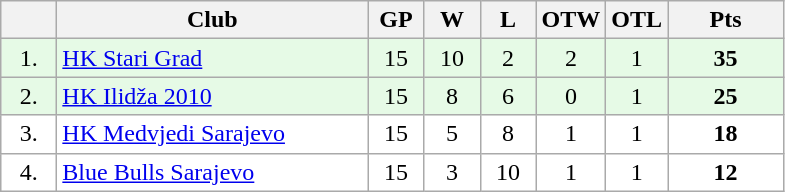<table class="wikitable">
<tr>
<th width="30"></th>
<th width="200">Club</th>
<th width="30">GP</th>
<th width="30">W</th>
<th width="30">L</th>
<th width="30">OTW</th>
<th width="30">OTL</th>
<th width="70">Pts</th>
</tr>
<tr bgcolor="#e6fae6" align="center">
<td>1.</td>
<td align="left"><a href='#'>HK Stari Grad</a></td>
<td>15</td>
<td>10</td>
<td>2</td>
<td>2</td>
<td>1</td>
<td><strong>35</strong></td>
</tr>
<tr bgcolor="#e6fae6" align="center">
<td>2.</td>
<td align="left"><a href='#'>HK Ilidža 2010</a></td>
<td>15</td>
<td>8</td>
<td>6</td>
<td>0</td>
<td>1</td>
<td><strong>25</strong></td>
</tr>
<tr bgcolor="#FFFFFF" align="center">
<td>3.</td>
<td align="left"><a href='#'>HK Medvjedi Sarajevo</a></td>
<td>15</td>
<td>5</td>
<td>8</td>
<td>1</td>
<td>1</td>
<td><strong>18</strong></td>
</tr>
<tr bgcolor="#FFFFFF" align="center">
<td>4.</td>
<td align="left"><a href='#'>Blue Bulls Sarajevo</a></td>
<td>15</td>
<td>3</td>
<td>10</td>
<td>1</td>
<td>1</td>
<td><strong>12</strong></td>
</tr>
</table>
